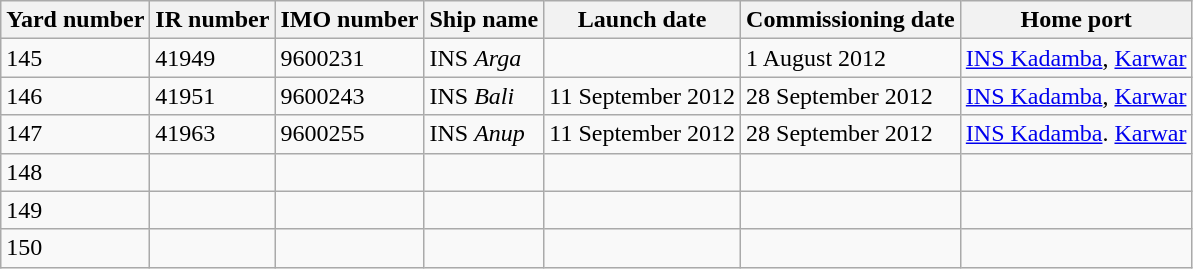<table class="wikitable">
<tr>
<th>Yard number</th>
<th>IR number</th>
<th>IMO number</th>
<th>Ship name</th>
<th>Launch date</th>
<th>Commissioning date</th>
<th>Home port</th>
</tr>
<tr>
<td>145</td>
<td>41949</td>
<td>9600231</td>
<td>INS <em>Arga</em></td>
<td></td>
<td>1 August 2012</td>
<td><a href='#'>INS Kadamba</a>, <a href='#'>Karwar</a></td>
</tr>
<tr>
<td>146</td>
<td>41951</td>
<td>9600243</td>
<td>INS <em>Bali</em></td>
<td>11 September 2012</td>
<td>28 September 2012</td>
<td><a href='#'>INS Kadamba</a>, <a href='#'>Karwar</a></td>
</tr>
<tr>
<td>147</td>
<td>41963</td>
<td>9600255</td>
<td>INS <em>Anup</em></td>
<td>11 September 2012</td>
<td>28 September 2012</td>
<td><a href='#'>INS Kadamba</a>. <a href='#'>Karwar</a></td>
</tr>
<tr>
<td>148</td>
<td></td>
<td></td>
<td></td>
<td></td>
<td></td>
<td></td>
</tr>
<tr>
<td>149</td>
<td></td>
<td></td>
<td></td>
<td></td>
<td></td>
<td></td>
</tr>
<tr>
<td>150</td>
<td></td>
<td></td>
<td></td>
<td></td>
<td></td>
<td></td>
</tr>
</table>
